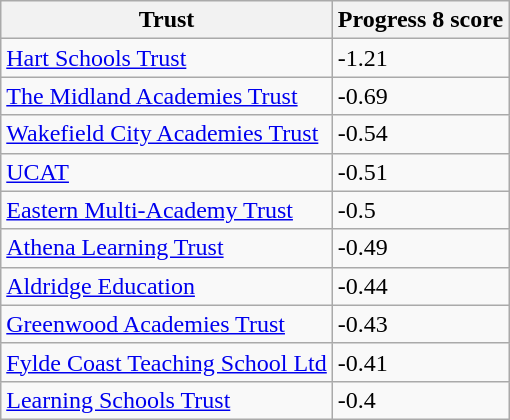<table class="wikitable">
<tr>
<th>Trust</th>
<th>Progress 8 score</th>
</tr>
<tr>
<td><a href='#'>Hart Schools Trust</a></td>
<td>-1.21</td>
</tr>
<tr>
<td><a href='#'>The Midland Academies Trust</a></td>
<td>-0.69</td>
</tr>
<tr>
<td><a href='#'>Wakefield City Academies Trust</a></td>
<td>-0.54</td>
</tr>
<tr>
<td><a href='#'>UCAT</a></td>
<td>-0.51</td>
</tr>
<tr>
<td><a href='#'>Eastern Multi-Academy Trust</a></td>
<td>-0.5</td>
</tr>
<tr>
<td><a href='#'>Athena Learning Trust</a></td>
<td>-0.49</td>
</tr>
<tr>
<td><a href='#'>Aldridge Education</a></td>
<td>-0.44</td>
</tr>
<tr>
<td><a href='#'>Greenwood Academies Trust</a></td>
<td>-0.43</td>
</tr>
<tr>
<td><a href='#'>Fylde Coast Teaching School Ltd</a></td>
<td>-0.41</td>
</tr>
<tr>
<td><a href='#'>Learning Schools Trust</a></td>
<td>-0.4</td>
</tr>
</table>
